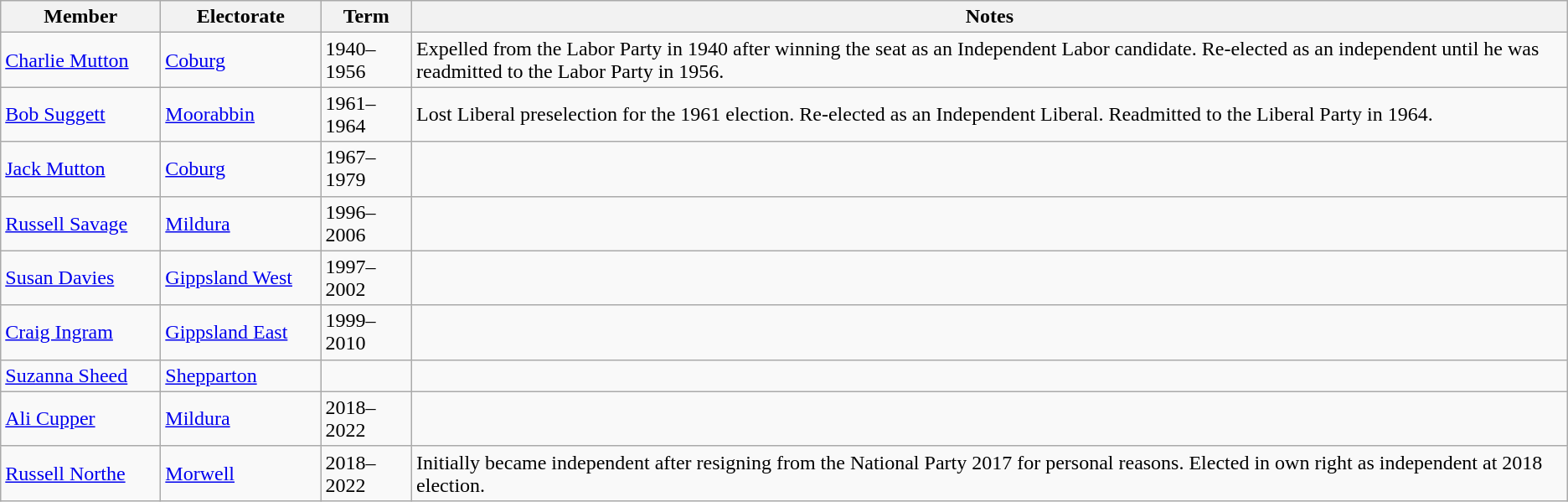<table class="wikitable">
<tr>
<th width=120px>Member</th>
<th width=120px>Electorate</th>
<th>Term</th>
<th>Notes</th>
</tr>
<tr>
<td><a href='#'>Charlie Mutton</a></td>
<td><a href='#'>Coburg</a></td>
<td>1940–1956</td>
<td>Expelled from the Labor Party in 1940 after winning the seat as an Independent Labor candidate. Re-elected as an independent until he was readmitted to the Labor Party in 1956.</td>
</tr>
<tr>
<td><a href='#'>Bob Suggett</a></td>
<td><a href='#'>Moorabbin</a></td>
<td>1961–1964</td>
<td>Lost Liberal preselection for the 1961 election. Re-elected as an Independent Liberal. Readmitted to the Liberal Party in 1964.</td>
</tr>
<tr>
<td><a href='#'>Jack Mutton</a></td>
<td><a href='#'>Coburg</a></td>
<td>1967–1979</td>
<td></td>
</tr>
<tr>
<td><a href='#'>Russell Savage</a></td>
<td><a href='#'>Mildura</a></td>
<td>1996–2006</td>
<td></td>
</tr>
<tr>
<td><a href='#'>Susan Davies</a></td>
<td><a href='#'>Gippsland West</a></td>
<td>1997–2002</td>
<td></td>
</tr>
<tr>
<td><a href='#'>Craig Ingram</a></td>
<td><a href='#'>Gippsland East</a></td>
<td>1999–2010</td>
<td></td>
</tr>
<tr>
<td><a href='#'>Suzanna Sheed</a></td>
<td><a href='#'>Shepparton</a></td>
<td></td>
<td></td>
</tr>
<tr>
<td><a href='#'>Ali Cupper</a></td>
<td><a href='#'>Mildura</a></td>
<td>2018–2022</td>
<td></td>
</tr>
<tr>
<td><a href='#'>Russell Northe</a></td>
<td><a href='#'>Morwell</a></td>
<td>2018–2022</td>
<td>Initially became independent after resigning from the National Party 2017 for personal reasons. Elected in own right as independent at 2018 election.</td>
</tr>
</table>
